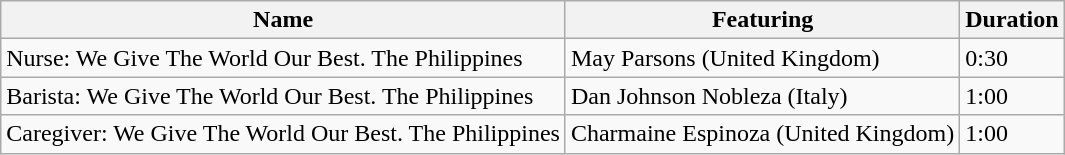<table class="wikitable">
<tr>
<th>Name</th>
<th>Featuring</th>
<th>Duration</th>
</tr>
<tr>
<td>Nurse: We Give The World Our Best. The Philippines</td>
<td>May Parsons  (United Kingdom)</td>
<td>0:30</td>
</tr>
<tr>
<td>Barista: We Give The World Our Best. The Philippines</td>
<td>Dan Johnson Nobleza (Italy)</td>
<td>1:00</td>
</tr>
<tr>
<td>Caregiver: We Give The World Our Best. The Philippines</td>
<td>Charmaine Espinoza (United Kingdom)</td>
<td>1:00</td>
</tr>
</table>
